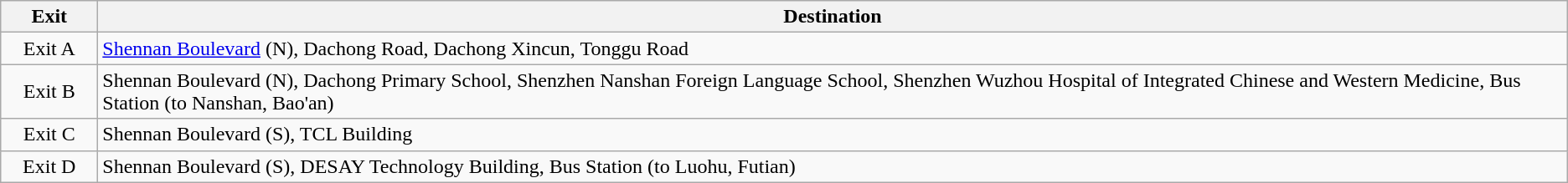<table class="wikitable">
<tr>
<th style="width:70px">Exit</th>
<th>Destination</th>
</tr>
<tr>
<td align="center">Exit A</td>
<td><a href='#'>Shennan Boulevard</a> (N), Dachong Road, Dachong Xincun, Tonggu Road</td>
</tr>
<tr>
<td align="center">Exit B</td>
<td>Shennan Boulevard (N), Dachong Primary School, Shenzhen Nanshan Foreign Language School, Shenzhen Wuzhou Hospital of Integrated Chinese and Western Medicine, Bus Station (to Nanshan, Bao'an)</td>
</tr>
<tr>
<td align="center">Exit C</td>
<td>Shennan Boulevard (S), TCL Building</td>
</tr>
<tr>
<td align="center">Exit D</td>
<td>Shennan Boulevard (S), DESAY Technology Building, Bus Station (to Luohu, Futian)</td>
</tr>
</table>
